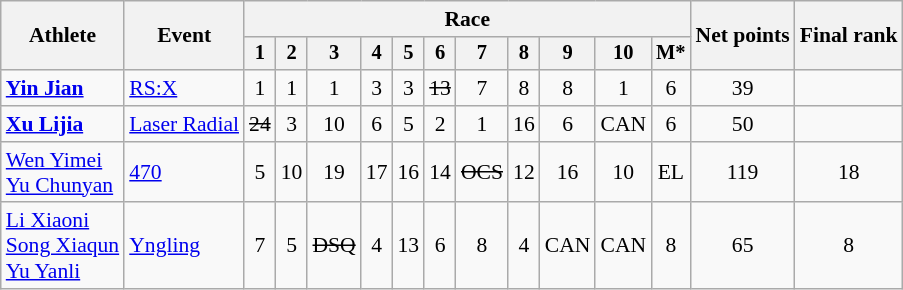<table class="wikitable" style="font-size:90%">
<tr>
<th rowspan=2>Athlete</th>
<th rowspan=2>Event</th>
<th colspan=11>Race</th>
<th rowspan=2>Net points</th>
<th rowspan=2>Final rank</th>
</tr>
<tr style="font-size:95%">
<th>1</th>
<th>2</th>
<th>3</th>
<th>4</th>
<th>5</th>
<th>6</th>
<th>7</th>
<th>8</th>
<th>9</th>
<th>10</th>
<th>M*</th>
</tr>
<tr align=center>
<td align=left><strong><a href='#'>Yin Jian</a></strong></td>
<td align=left><a href='#'>RS:X</a></td>
<td>1</td>
<td>1</td>
<td>1</td>
<td>3</td>
<td>3</td>
<td><s>13</s></td>
<td>7</td>
<td>8</td>
<td>8</td>
<td>1</td>
<td>6</td>
<td>39</td>
<td></td>
</tr>
<tr align=center>
<td align=left><strong><a href='#'>Xu Lijia</a></strong></td>
<td align=left><a href='#'>Laser Radial</a></td>
<td><s>24</s></td>
<td>3</td>
<td>10</td>
<td>6</td>
<td>5</td>
<td>2</td>
<td>1</td>
<td>16</td>
<td>6</td>
<td>CAN</td>
<td>6</td>
<td>50</td>
<td></td>
</tr>
<tr align=center>
<td align=left><a href='#'>Wen Yimei</a><br><a href='#'>Yu Chunyan</a></td>
<td align=left><a href='#'>470</a></td>
<td>5</td>
<td>10</td>
<td>19</td>
<td>17</td>
<td>16</td>
<td>14</td>
<td><s>OCS</s></td>
<td>12</td>
<td>16</td>
<td>10</td>
<td>EL</td>
<td>119</td>
<td>18</td>
</tr>
<tr align=center>
<td align=left><a href='#'>Li Xiaoni</a><br><a href='#'>Song Xiaqun</a><br><a href='#'>Yu Yanli</a></td>
<td align=left><a href='#'>Yngling</a></td>
<td>7</td>
<td>5</td>
<td><s>DSQ</s></td>
<td>4</td>
<td>13</td>
<td>6</td>
<td>8</td>
<td>4</td>
<td>CAN</td>
<td>CAN</td>
<td>8</td>
<td>65</td>
<td>8</td>
</tr>
</table>
